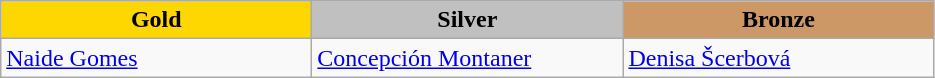<table class="wikitable" style="text-align:left">
<tr align="center">
<td width=200 bgcolor=gold><strong>Gold</strong></td>
<td width=200 bgcolor=silver><strong>Silver</strong></td>
<td width=200 bgcolor=CC9966><strong>Bronze</strong></td>
</tr>
<tr>
<td><a href='#'>Naide Gomes</a><br><em></em></td>
<td><a href='#'>Concepción Montaner</a><br><em></em></td>
<td><a href='#'>Denisa Šcerbová</a><br><em></em></td>
</tr>
</table>
